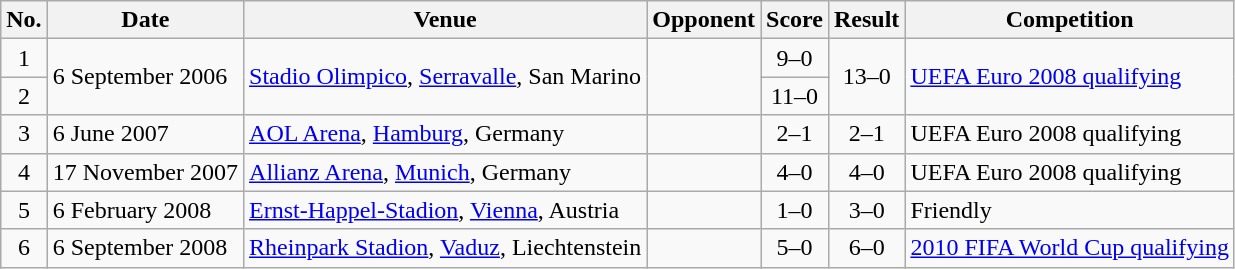<table class="wikitable sortable">
<tr>
<th scope="col">No.</th>
<th scope="col">Date</th>
<th scope="col">Venue</th>
<th scope="col">Opponent</th>
<th scope="col">Score</th>
<th scope="col">Result</th>
<th scope="col">Competition</th>
</tr>
<tr>
<td align="center">1</td>
<td rowspan="2">6 September 2006</td>
<td rowspan="2"><a href='#'>Stadio Olimpico</a>, <a href='#'>Serravalle</a>, San Marino</td>
<td rowspan="2"></td>
<td align="center">9–0</td>
<td rowspan="2" style="text-align:center">13–0</td>
<td rowspan="2"><a href='#'>UEFA Euro 2008 qualifying</a></td>
</tr>
<tr>
<td align="center">2</td>
<td align="center">11–0</td>
</tr>
<tr>
<td align="center">3</td>
<td>6 June 2007</td>
<td><a href='#'>AOL Arena</a>, <a href='#'>Hamburg</a>, Germany</td>
<td></td>
<td align="center">2–1</td>
<td align="center">2–1</td>
<td>UEFA Euro 2008 qualifying</td>
</tr>
<tr>
<td align="center">4</td>
<td>17 November 2007</td>
<td><a href='#'>Allianz Arena</a>, <a href='#'>Munich</a>, Germany</td>
<td></td>
<td align="center">4–0</td>
<td align="center">4–0</td>
<td>UEFA Euro 2008 qualifying</td>
</tr>
<tr>
<td align="center">5</td>
<td>6 February 2008</td>
<td><a href='#'>Ernst-Happel-Stadion</a>, <a href='#'>Vienna</a>, Austria</td>
<td></td>
<td align="center">1–0</td>
<td align="center">3–0</td>
<td>Friendly</td>
</tr>
<tr>
<td align="center">6</td>
<td>6 September 2008</td>
<td><a href='#'>Rheinpark Stadion</a>, <a href='#'>Vaduz</a>, Liechtenstein</td>
<td></td>
<td align="center">5–0</td>
<td align="center">6–0</td>
<td><a href='#'>2010 FIFA World Cup qualifying</a></td>
</tr>
</table>
